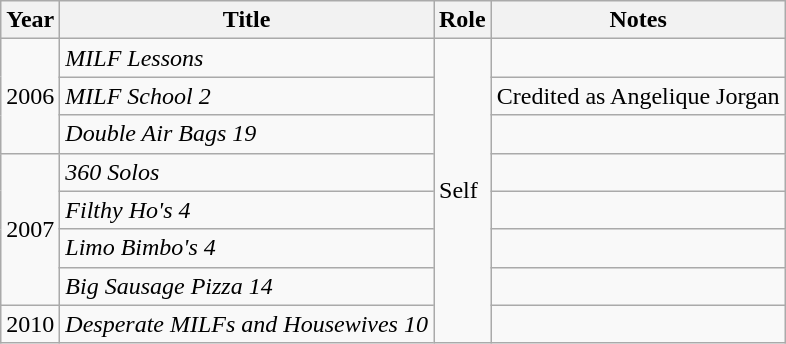<table class="wikitable">
<tr>
<th>Year</th>
<th>Title</th>
<th>Role</th>
<th>Notes</th>
</tr>
<tr>
<td rowspan="3">2006</td>
<td><em>MILF Lessons</em></td>
<td rowspan="8">Self</td>
<td></td>
</tr>
<tr>
<td><em>MILF School 2</em></td>
<td>Credited as Angelique Jorgan</td>
</tr>
<tr>
<td><em>Double Air Bags 19</em></td>
<td></td>
</tr>
<tr>
<td rowspan="4">2007</td>
<td><em>360 Solos</em></td>
<td></td>
</tr>
<tr>
<td><em>Filthy Ho's 4</em></td>
<td></td>
</tr>
<tr>
<td><em>Limo Bimbo's 4</em></td>
<td></td>
</tr>
<tr>
<td><em>Big Sausage Pizza 14</em></td>
<td></td>
</tr>
<tr>
<td>2010</td>
<td><em>Desperate MILFs and Housewives 10</em></td>
<td></td>
</tr>
</table>
